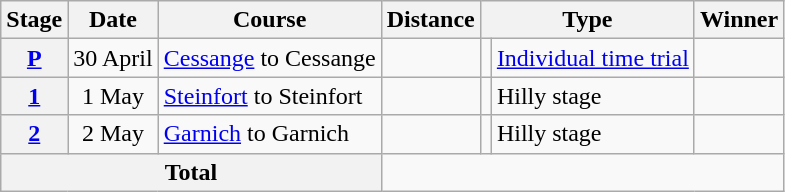<table class="wikitable">
<tr>
<th scope="col">Stage</th>
<th scope="col">Date</th>
<th scope="col">Course</th>
<th scope="col">Distance</th>
<th scope="col" colspan="2">Type</th>
<th scope=col>Winner</th>
</tr>
<tr>
<th scope="row" style="text-align:center;"><a href='#'>P</a></th>
<td style="text-align:center;">30 April</td>
<td><a href='#'>Cessange</a> to Cessange</td>
<td style="text-align:center;"></td>
<td></td>
<td><a href='#'>Individual time trial</a></td>
<td></td>
</tr>
<tr>
<th scope="row" style="text-align:center;"><a href='#'>1</a></th>
<td style="text-align:center;">1 May</td>
<td><a href='#'>Steinfort</a> to Steinfort</td>
<td style="text-align:center;"></td>
<td></td>
<td>Hilly stage</td>
<td></td>
</tr>
<tr>
<th scope="row" style="text-align:center;"><a href='#'>2</a></th>
<td style="text-align:center;">2 May</td>
<td><a href='#'>Garnich</a> to Garnich</td>
<td style="text-align:center;"></td>
<td></td>
<td>Hilly stage</td>
<td></td>
</tr>
<tr>
<th colspan="3">Total</th>
<td colspan="4" style="text-align:center;"></td>
</tr>
</table>
